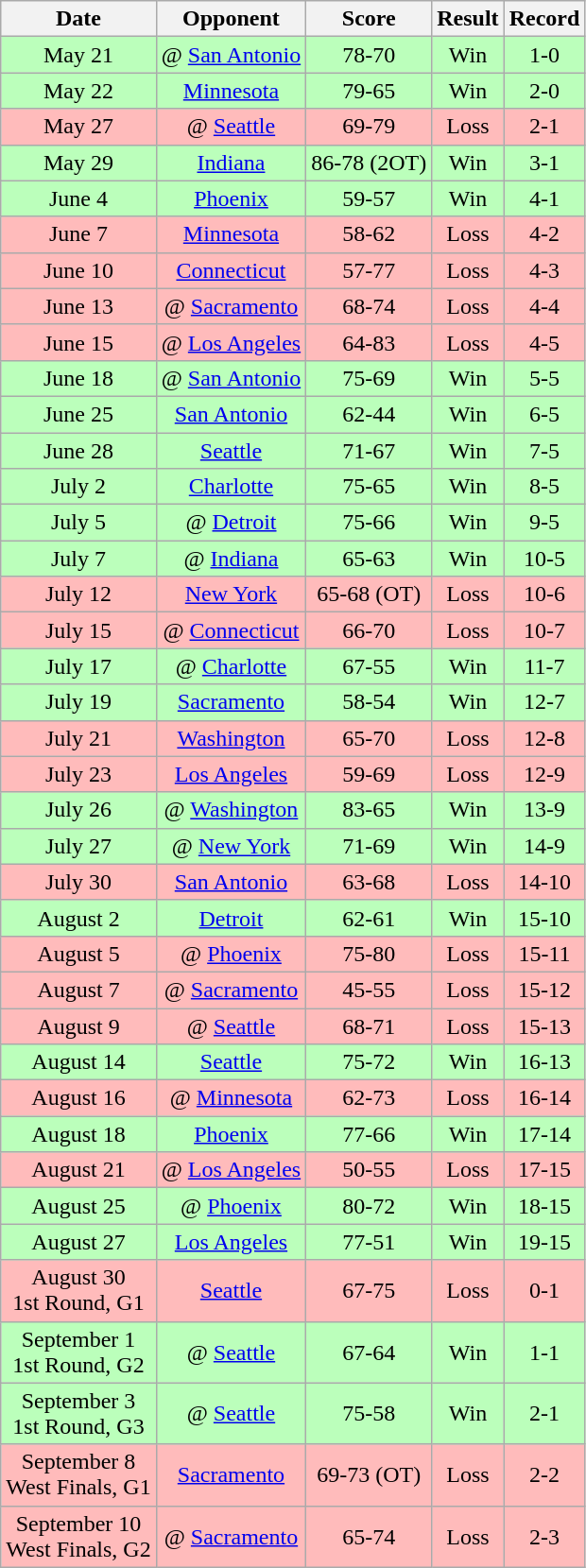<table class="wikitable">
<tr>
<th>Date</th>
<th>Opponent</th>
<th>Score</th>
<th>Result</th>
<th>Record</th>
</tr>
<tr align="center" bgcolor="bbffbb">
<td>May 21</td>
<td>@ <a href='#'>San Antonio</a></td>
<td>78-70</td>
<td>Win</td>
<td>1-0</td>
</tr>
<tr align="center" bgcolor="bbffbb">
<td>May 22</td>
<td><a href='#'>Minnesota</a></td>
<td>79-65</td>
<td>Win</td>
<td>2-0</td>
</tr>
<tr align="center" bgcolor="ffbbbb">
<td>May 27</td>
<td>@ <a href='#'>Seattle</a></td>
<td>69-79</td>
<td>Loss</td>
<td>2-1</td>
</tr>
<tr align="center" bgcolor="bbffbb">
<td>May 29</td>
<td><a href='#'>Indiana</a></td>
<td>86-78 (2OT)</td>
<td>Win</td>
<td>3-1</td>
</tr>
<tr align="center" bgcolor="bbffbb">
<td>June 4</td>
<td><a href='#'>Phoenix</a></td>
<td>59-57</td>
<td>Win</td>
<td>4-1</td>
</tr>
<tr align="center" bgcolor="ffbbbb">
<td>June 7</td>
<td><a href='#'>Minnesota</a></td>
<td>58-62</td>
<td>Loss</td>
<td>4-2</td>
</tr>
<tr align="center" bgcolor="ffbbbb">
<td>June 10</td>
<td><a href='#'>Connecticut</a></td>
<td>57-77</td>
<td>Loss</td>
<td>4-3</td>
</tr>
<tr align="center" bgcolor="ffbbbb">
<td>June 13</td>
<td>@ <a href='#'>Sacramento</a></td>
<td>68-74</td>
<td>Loss</td>
<td>4-4</td>
</tr>
<tr align="center" bgcolor="ffbbbb">
<td>June 15</td>
<td>@ <a href='#'>Los Angeles</a></td>
<td>64-83</td>
<td>Loss</td>
<td>4-5</td>
</tr>
<tr align="center" bgcolor="bbffbb">
<td>June 18</td>
<td>@ <a href='#'>San Antonio</a></td>
<td>75-69</td>
<td>Win</td>
<td>5-5</td>
</tr>
<tr align="center" bgcolor="bbffbb">
<td>June 25</td>
<td><a href='#'>San Antonio</a></td>
<td>62-44</td>
<td>Win</td>
<td>6-5</td>
</tr>
<tr align="center" bgcolor="bbffbb">
<td>June 28</td>
<td><a href='#'>Seattle</a></td>
<td>71-67</td>
<td>Win</td>
<td>7-5</td>
</tr>
<tr align="center" bgcolor="bbffbb">
<td>July 2</td>
<td><a href='#'>Charlotte</a></td>
<td>75-65</td>
<td>Win</td>
<td>8-5</td>
</tr>
<tr align="center" bgcolor="bbffbb">
<td>July 5</td>
<td>@ <a href='#'>Detroit</a></td>
<td>75-66</td>
<td>Win</td>
<td>9-5</td>
</tr>
<tr align="center" bgcolor="bbffbb">
<td>July 7</td>
<td>@ <a href='#'>Indiana</a></td>
<td>65-63</td>
<td>Win</td>
<td>10-5</td>
</tr>
<tr align="center" bgcolor="ffbbbb">
<td>July 12</td>
<td><a href='#'>New York</a></td>
<td>65-68 (OT)</td>
<td>Loss</td>
<td>10-6</td>
</tr>
<tr align="center" bgcolor="ffbbbb">
<td>July 15</td>
<td>@ <a href='#'>Connecticut</a></td>
<td>66-70</td>
<td>Loss</td>
<td>10-7</td>
</tr>
<tr align="center" bgcolor="bbffbb">
<td>July 17</td>
<td>@ <a href='#'>Charlotte</a></td>
<td>67-55</td>
<td>Win</td>
<td>11-7</td>
</tr>
<tr align="center" bgcolor="bbffbb">
<td>July 19</td>
<td><a href='#'>Sacramento</a></td>
<td>58-54</td>
<td>Win</td>
<td>12-7</td>
</tr>
<tr align="center" bgcolor="ffbbbb">
<td>July 21</td>
<td><a href='#'>Washington</a></td>
<td>65-70</td>
<td>Loss</td>
<td>12-8</td>
</tr>
<tr align="center" bgcolor="ffbbbb">
<td>July 23</td>
<td><a href='#'>Los Angeles</a></td>
<td>59-69</td>
<td>Loss</td>
<td>12-9</td>
</tr>
<tr align="center" bgcolor="bbffbb">
<td>July 26</td>
<td>@ <a href='#'>Washington</a></td>
<td>83-65</td>
<td>Win</td>
<td>13-9</td>
</tr>
<tr align="center" bgcolor="bbffbb">
<td>July 27</td>
<td>@ <a href='#'>New York</a></td>
<td>71-69</td>
<td>Win</td>
<td>14-9</td>
</tr>
<tr align="center" bgcolor="ffbbbb">
<td>July 30</td>
<td><a href='#'>San Antonio</a></td>
<td>63-68</td>
<td>Loss</td>
<td>14-10</td>
</tr>
<tr align="center" bgcolor="bbffbb">
<td>August 2</td>
<td><a href='#'>Detroit</a></td>
<td>62-61</td>
<td>Win</td>
<td>15-10</td>
</tr>
<tr align="center" bgcolor="ffbbbb">
<td>August 5</td>
<td>@ <a href='#'>Phoenix</a></td>
<td>75-80</td>
<td>Loss</td>
<td>15-11</td>
</tr>
<tr align="center" bgcolor="ffbbbb">
<td>August 7</td>
<td>@ <a href='#'>Sacramento</a></td>
<td>45-55</td>
<td>Loss</td>
<td>15-12</td>
</tr>
<tr align="center" bgcolor="ffbbbb">
<td>August 9</td>
<td>@ <a href='#'>Seattle</a></td>
<td>68-71</td>
<td>Loss</td>
<td>15-13</td>
</tr>
<tr align="center" bgcolor="bbffbb">
<td>August 14</td>
<td><a href='#'>Seattle</a></td>
<td>75-72</td>
<td>Win</td>
<td>16-13</td>
</tr>
<tr align="center" bgcolor="ffbbbb">
<td>August 16</td>
<td>@ <a href='#'>Minnesota</a></td>
<td>62-73</td>
<td>Loss</td>
<td>16-14</td>
</tr>
<tr align="center" bgcolor="bbffbb">
<td>August 18</td>
<td><a href='#'>Phoenix</a></td>
<td>77-66</td>
<td>Win</td>
<td>17-14</td>
</tr>
<tr align="center" bgcolor="ffbbbb">
<td>August 21</td>
<td>@ <a href='#'>Los Angeles</a></td>
<td>50-55</td>
<td>Loss</td>
<td>17-15</td>
</tr>
<tr align="center" bgcolor="bbffbb">
<td>August 25</td>
<td>@ <a href='#'>Phoenix</a></td>
<td>80-72</td>
<td>Win</td>
<td>18-15</td>
</tr>
<tr align="center" bgcolor="bbffbb">
<td>August 27</td>
<td><a href='#'>Los Angeles</a></td>
<td>77-51</td>
<td>Win</td>
<td>19-15</td>
</tr>
<tr align="center" bgcolor="ffbbbb">
<td>August 30<br> 1st Round, G1</td>
<td><a href='#'>Seattle</a></td>
<td>67-75</td>
<td>Loss</td>
<td>0-1</td>
</tr>
<tr align="center" bgcolor="bbffbb">
<td>September 1<br> 1st Round, G2</td>
<td>@ <a href='#'>Seattle</a></td>
<td>67-64</td>
<td>Win</td>
<td>1-1</td>
</tr>
<tr align="center" bgcolor="bbffbb">
<td>September 3<br> 1st Round, G3</td>
<td>@ <a href='#'>Seattle</a></td>
<td>75-58</td>
<td>Win</td>
<td>2-1</td>
</tr>
<tr align="center" bgcolor="ffbbbb">
<td>September 8<br> West Finals, G1</td>
<td><a href='#'>Sacramento</a></td>
<td>69-73 (OT)</td>
<td>Loss</td>
<td>2-2</td>
</tr>
<tr align="center" bgcolor="ffbbbb">
<td>September 10<br> West Finals, G2</td>
<td>@ <a href='#'>Sacramento</a></td>
<td>65-74</td>
<td>Loss</td>
<td>2-3</td>
</tr>
</table>
